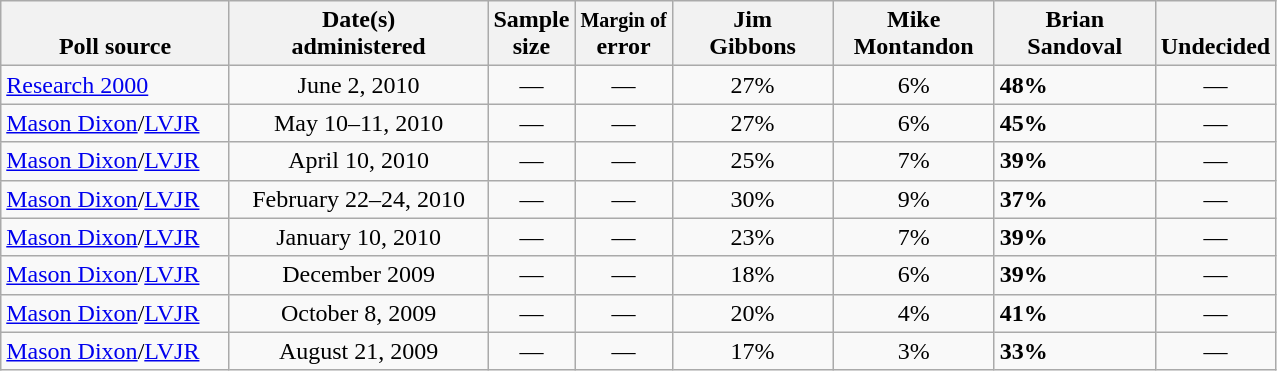<table class="wikitable">
<tr valign= bottom>
<th style="width:145px;">Poll source</th>
<th style="width:165px;">Date(s)<br>administered</th>
<th class=small>Sample<br>size</th>
<th><small>Margin of</small><br>error</th>
<th style="width:100px;">Jim<br>Gibbons</th>
<th style="width:100px;">Mike<br>Montandon</th>
<th style="width:100px;">Brian<br>Sandoval</th>
<th style="width:40px;">Undecided</th>
</tr>
<tr>
<td><a href='#'>Research 2000</a></td>
<td align=center>June 2, 2010</td>
<td align=center>—</td>
<td align=center>—</td>
<td align=center>27%</td>
<td align=center>6%</td>
<td><strong>48%</strong></td>
<td align=center>—</td>
</tr>
<tr>
<td><a href='#'>Mason Dixon</a>/<a href='#'>LVJR</a></td>
<td align=center>May 10–11, 2010</td>
<td align=center>—</td>
<td align=center>—</td>
<td align=center>27%</td>
<td align=center>6%</td>
<td><strong>45%</strong></td>
<td align=center>—</td>
</tr>
<tr>
<td><a href='#'>Mason Dixon</a>/<a href='#'>LVJR</a></td>
<td align=center>April 10, 2010</td>
<td align=center>—</td>
<td align=center>—</td>
<td align=center>25%</td>
<td align=center>7%</td>
<td><strong>39%</strong></td>
<td align=center>—</td>
</tr>
<tr>
<td><a href='#'>Mason Dixon</a>/<a href='#'>LVJR</a></td>
<td align=center>February 22–24, 2010</td>
<td align=center>—</td>
<td align=center>—</td>
<td align=center>30%</td>
<td align=center>9%</td>
<td><strong>37%</strong></td>
<td align=center>—</td>
</tr>
<tr>
<td><a href='#'>Mason Dixon</a>/<a href='#'>LVJR</a></td>
<td align=center>January 10, 2010</td>
<td align=center>—</td>
<td align=center>—</td>
<td align=center>23%</td>
<td align=center>7%</td>
<td><strong>39%</strong></td>
<td align=center>—</td>
</tr>
<tr>
<td><a href='#'>Mason Dixon</a>/<a href='#'>LVJR</a></td>
<td align=center>December 2009</td>
<td align=center>—</td>
<td align=center>—</td>
<td align=center>18%</td>
<td align=center>6%</td>
<td><strong>39%</strong></td>
<td align=center>—</td>
</tr>
<tr>
<td><a href='#'>Mason Dixon</a>/<a href='#'>LVJR</a></td>
<td align=center>October 8, 2009</td>
<td align=center>—</td>
<td align=center>—</td>
<td align=center>20%</td>
<td align=center>4%</td>
<td><strong>41%</strong></td>
<td align=center>—</td>
</tr>
<tr>
<td><a href='#'>Mason Dixon</a>/<a href='#'>LVJR</a></td>
<td align=center>August 21, 2009</td>
<td align=center>—</td>
<td align=center>—</td>
<td align=center>17%</td>
<td align=center>3%</td>
<td><strong>33%</strong></td>
<td align=center>—</td>
</tr>
</table>
